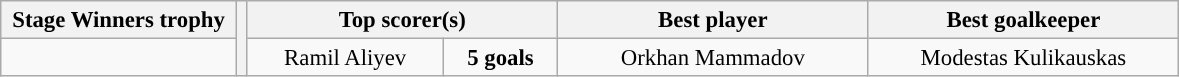<table class="wikitable" style="text-align: center; font-size: 95%;">
<tr>
<th width=150>Stage Winners trophy</th>
<th rowspan=2></th>
<th width=200 colspan=2>Top scorer(s)</th>
<th width=200>Best player</th>
<th width=200>Best goalkeeper</th>
</tr>
<tr align=center style="background:">
<td style="text-align:center;"></td>
<td> Ramil Aliyev</td>
<td><strong>5 goals</strong></td>
<td> Orkhan Mammadov</td>
<td> Modestas Kulikauskas</td>
</tr>
</table>
